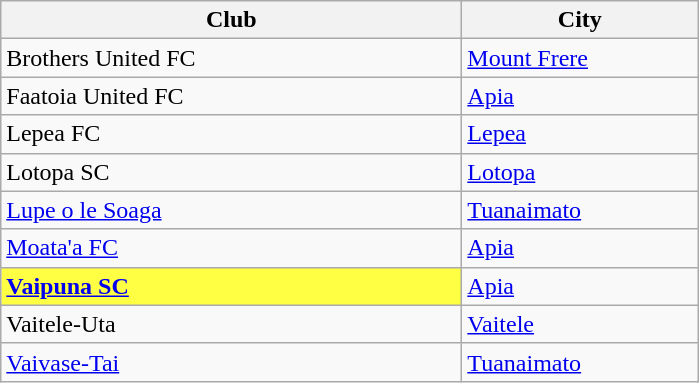<table class="wikitable">
<tr>
<th width="300px">Club</th>
<th width="150px">City</th>
</tr>
<tr>
<td>Brothers United FC</td>
<td><a href='#'>Mount Frere</a></td>
</tr>
<tr>
<td>Faatoia United FC</td>
<td><a href='#'>Apia</a></td>
</tr>
<tr>
<td>Lepea FC</td>
<td><a href='#'>Lepea</a></td>
</tr>
<tr>
<td>Lotopa SC</td>
<td><a href='#'>Lotopa</a></td>
</tr>
<tr>
<td><a href='#'>Lupe o le Soaga</a></td>
<td><a href='#'>Tuanaimato</a></td>
</tr>
<tr>
<td><a href='#'>Moata'a FC</a></td>
<td><a href='#'>Apia</a></td>
</tr>
<tr>
<td bgcolor=#ffff44><strong><a href='#'>Vaipuna SC</a></strong></td>
<td><a href='#'>Apia</a></td>
</tr>
<tr>
<td>Vaitele-Uta</td>
<td><a href='#'>Vaitele</a></td>
</tr>
<tr>
<td><a href='#'>Vaivase-Tai</a></td>
<td><a href='#'>Tuanaimato</a></td>
</tr>
</table>
